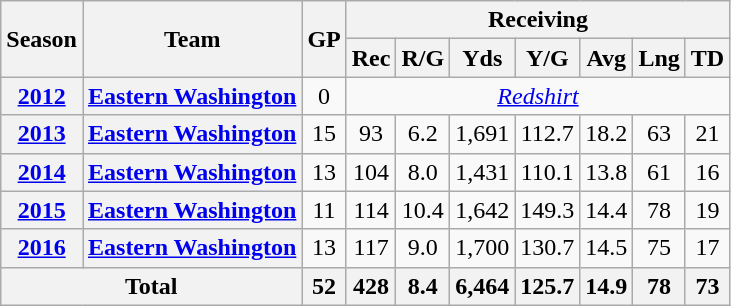<table class="wikitable" style="text-align:center;">
<tr>
<th rowspan="2">Season</th>
<th rowspan="2">Team</th>
<th rowspan="2">GP</th>
<th colspan="7">Receiving</th>
</tr>
<tr>
<th>Rec</th>
<th>R/G</th>
<th>Yds</th>
<th>Y/G</th>
<th>Avg</th>
<th>Lng</th>
<th>TD</th>
</tr>
<tr>
<th><a href='#'>2012</a></th>
<th><a href='#'>Eastern Washington</a></th>
<td>0</td>
<td colspan="7"> <em><a href='#'>Redshirt</a></em></td>
</tr>
<tr>
<th><a href='#'>2013</a></th>
<th><a href='#'>Eastern Washington</a></th>
<td>15</td>
<td>93</td>
<td>6.2</td>
<td>1,691</td>
<td>112.7</td>
<td>18.2</td>
<td>63</td>
<td>21</td>
</tr>
<tr>
<th><a href='#'>2014</a></th>
<th><a href='#'>Eastern Washington</a></th>
<td>13</td>
<td>104</td>
<td>8.0</td>
<td>1,431</td>
<td>110.1</td>
<td>13.8</td>
<td>61</td>
<td>16</td>
</tr>
<tr>
<th><a href='#'>2015</a></th>
<th><a href='#'>Eastern Washington</a></th>
<td>11</td>
<td>114</td>
<td>10.4</td>
<td>1,642</td>
<td>149.3</td>
<td>14.4</td>
<td>78</td>
<td>19</td>
</tr>
<tr>
<th><a href='#'>2016</a></th>
<th><a href='#'>Eastern Washington</a></th>
<td>13</td>
<td>117</td>
<td>9.0</td>
<td>1,700</td>
<td>130.7</td>
<td>14.5</td>
<td>75</td>
<td>17</td>
</tr>
<tr>
<th colspan="2">Total</th>
<th>52</th>
<th>428</th>
<th>8.4</th>
<th>6,464</th>
<th>125.7</th>
<th>14.9</th>
<th>78</th>
<th>73</th>
</tr>
</table>
